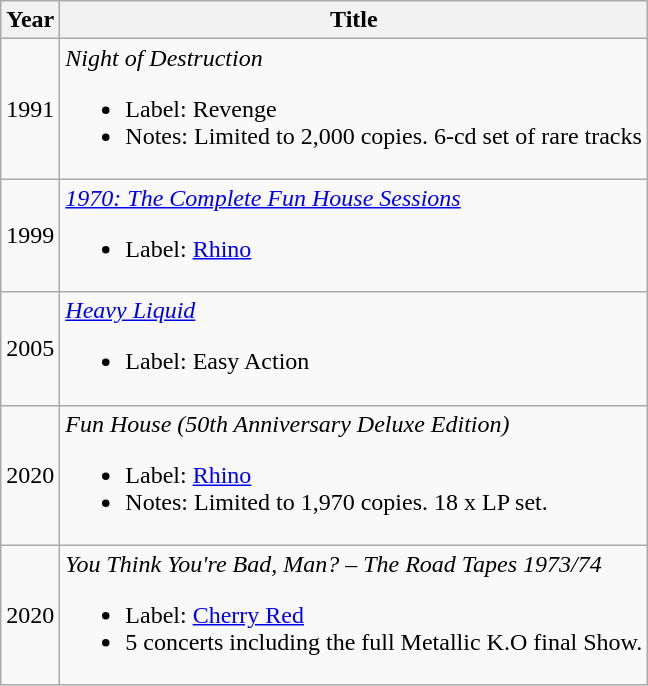<table class="wikitable">
<tr>
<th>Year</th>
<th>Title</th>
</tr>
<tr>
<td>1991</td>
<td><em>Night of Destruction</em><br><ul><li>Label: Revenge</li><li>Notes: Limited to 2,000 copies. 6-cd set of rare tracks</li></ul></td>
</tr>
<tr>
<td>1999</td>
<td><em><a href='#'>1970: The Complete Fun House Sessions</a></em><br><ul><li>Label: <a href='#'>Rhino</a></li></ul></td>
</tr>
<tr>
<td>2005</td>
<td><em><a href='#'>Heavy Liquid</a></em><br><ul><li>Label: Easy Action</li></ul></td>
</tr>
<tr>
<td>2020</td>
<td><em>Fun House (50th Anniversary Deluxe Edition)</em><br><ul><li>Label: <a href='#'>Rhino</a></li><li>Notes: Limited to 1,970 copies. 18 x LP set.</li></ul></td>
</tr>
<tr>
<td>2020</td>
<td><em> You Think You're Bad, Man? – The Road Tapes 1973/74</em><br><ul><li>Label: <a href='#'>Cherry Red</a></li><li>5 concerts including the full Metallic K.O final Show.</li></ul></td>
</tr>
</table>
